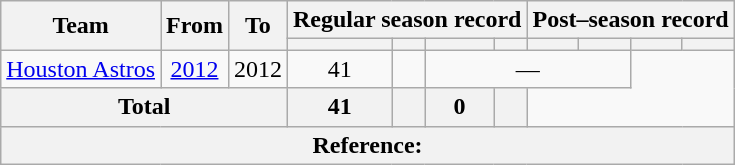<table class="wikitable" Style="text-align: center">
<tr>
<th rowspan="2">Team</th>
<th rowspan="2">From</th>
<th rowspan="2">To</th>
<th colspan="4">Regular season record</th>
<th colspan="4">Post–season record</th>
</tr>
<tr>
<th></th>
<th></th>
<th></th>
<th></th>
<th></th>
<th></th>
<th></th>
<th></th>
</tr>
<tr>
<td><a href='#'>Houston Astros</a></td>
<td><a href='#'>2012</a></td>
<td>2012</td>
<td>41</td>
<td></td>
<td colspan="4">—</td>
</tr>
<tr>
<th colspan="3">Total</th>
<th>41</th>
<th></th>
<th>0</th>
<th></th>
</tr>
<tr>
<th colspan="11">Reference:</th>
</tr>
</table>
